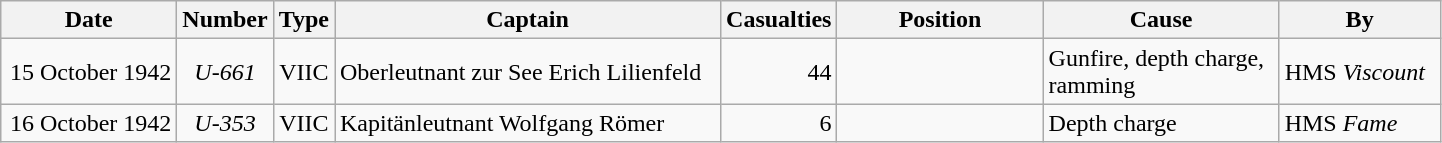<table class="wikitable">
<tr>
<th width="110px">Date</th>
<th width="30px">Number</th>
<th width="30px">Type</th>
<th width="250px">Captain</th>
<th width="25px">Casualties</th>
<th width="130px">Position</th>
<th width="150px">Cause</th>
<th width="100px">By</th>
</tr>
<tr>
<td align="right">15 October 1942</td>
<td align="center"><em>U-661</em></td>
<td align="center">VIIC</td>
<td align="left">Oberleutnant zur See Erich Lilienfeld</td>
<td align="right">44</td>
<td align="right"></td>
<td align="left">Gunfire, depth charge, ramming</td>
<td align="left">HMS <em>Viscount</em></td>
</tr>
<tr>
<td align="right">16 October 1942</td>
<td align="center"><em>U-353</em></td>
<td align="center">VIIC</td>
<td align="left">Kapitänleutnant Wolfgang Römer</td>
<td align="right">6</td>
<td align="right"></td>
<td align="left">Depth charge</td>
<td align="left">HMS <em>Fame</em></td>
</tr>
</table>
